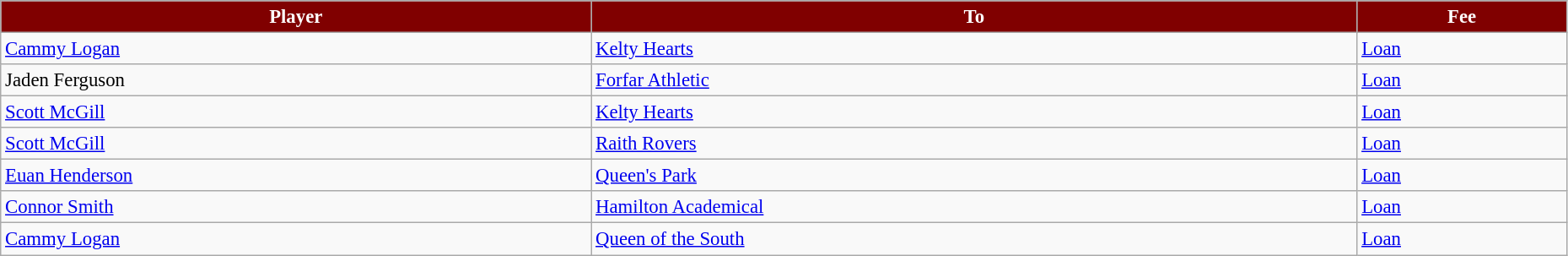<table class="wikitable" style="text-align:left; font-size:95%;width:98%;">
<tr>
<th style="background:maroon; color:white;">Player</th>
<th style="background:maroon; color:white;">To</th>
<th style="background:maroon; color:white;">Fee</th>
</tr>
<tr>
<td> <a href='#'>Cammy Logan</a></td>
<td> <a href='#'>Kelty Hearts</a></td>
<td><a href='#'>Loan</a></td>
</tr>
<tr>
<td> Jaden Ferguson</td>
<td> <a href='#'>Forfar Athletic</a></td>
<td><a href='#'>Loan</a></td>
</tr>
<tr>
<td> <a href='#'>Scott McGill</a></td>
<td> <a href='#'>Kelty Hearts</a></td>
<td><a href='#'>Loan</a></td>
</tr>
<tr>
<td> <a href='#'>Scott McGill</a></td>
<td> <a href='#'>Raith Rovers</a></td>
<td><a href='#'>Loan</a></td>
</tr>
<tr>
<td> <a href='#'>Euan Henderson</a></td>
<td> <a href='#'>Queen's Park</a></td>
<td><a href='#'>Loan</a></td>
</tr>
<tr>
<td> <a href='#'>Connor Smith</a></td>
<td> <a href='#'>Hamilton Academical</a></td>
<td><a href='#'>Loan</a></td>
</tr>
<tr>
<td> <a href='#'>Cammy Logan</a></td>
<td> <a href='#'>Queen of the South</a></td>
<td><a href='#'>Loan</a></td>
</tr>
</table>
